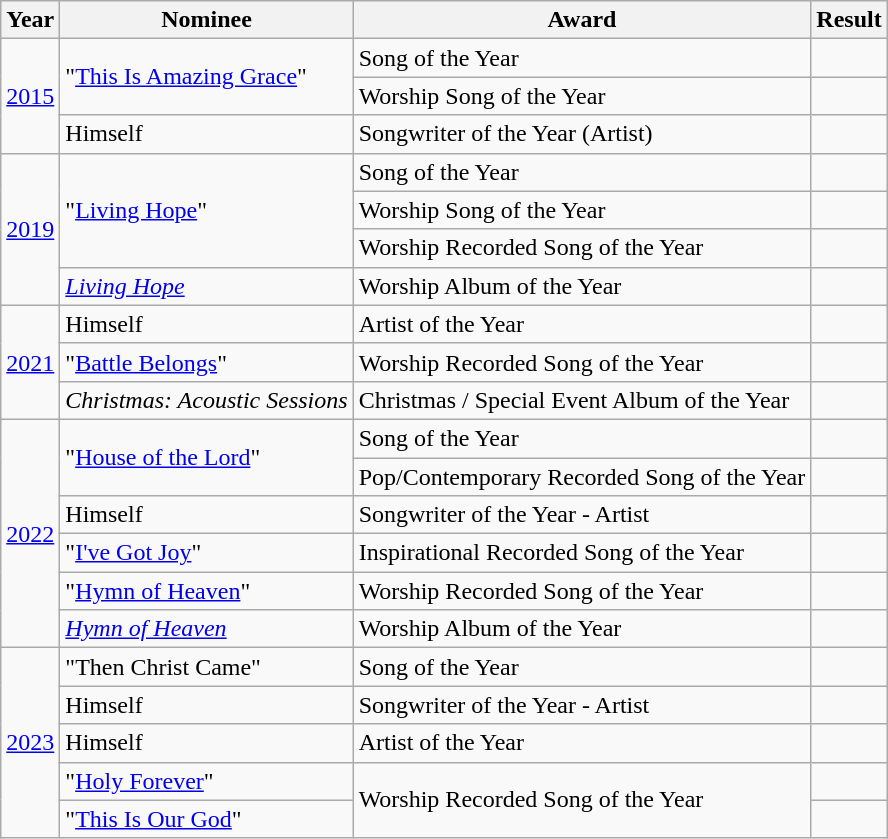<table class="wikitable">
<tr>
<th>Year</th>
<th>Nominee</th>
<th>Award</th>
<th>Result</th>
</tr>
<tr>
<td rowspan="3"><a href='#'>2015</a></td>
<td rowspan="2">"<a href='#'>This Is Amazing Grace</a>"</td>
<td>Song of the Year</td>
<td></td>
</tr>
<tr>
<td>Worship Song of the Year</td>
<td></td>
</tr>
<tr>
<td>Himself</td>
<td>Songwriter of the Year (Artist)</td>
<td></td>
</tr>
<tr>
<td rowspan="4"><a href='#'>2019</a></td>
<td rowspan="3">"<a href='#'>Living Hope</a>"</td>
<td>Song of the Year</td>
<td></td>
</tr>
<tr>
<td>Worship Song of the Year</td>
<td></td>
</tr>
<tr>
<td>Worship Recorded Song of the Year</td>
<td></td>
</tr>
<tr>
<td><em><a href='#'>Living Hope</a></em></td>
<td>Worship Album of the Year</td>
<td></td>
</tr>
<tr>
<td rowspan="3"><a href='#'>2021</a></td>
<td>Himself</td>
<td>Artist of the Year</td>
<td></td>
</tr>
<tr>
<td>"<a href='#'>Battle Belongs</a>"</td>
<td>Worship Recorded Song of the Year</td>
<td></td>
</tr>
<tr>
<td><em>Christmas: Acoustic Sessions</em></td>
<td>Christmas / Special Event Album of the Year</td>
<td></td>
</tr>
<tr>
<td rowspan="6"><a href='#'>2022</a></td>
<td rowspan="2">"<a href='#'>House of the Lord</a>"</td>
<td>Song of the Year</td>
<td></td>
</tr>
<tr>
<td>Pop/Contemporary Recorded Song of the Year</td>
<td></td>
</tr>
<tr>
<td>Himself</td>
<td>Songwriter of the Year - Artist</td>
<td></td>
</tr>
<tr>
<td>"<a href='#'>I've Got Joy</a>"<br></td>
<td>Inspirational Recorded Song of the Year</td>
<td></td>
</tr>
<tr>
<td>"<a href='#'>Hymn of Heaven</a>"</td>
<td>Worship Recorded Song of the Year</td>
<td></td>
</tr>
<tr>
<td><em><a href='#'>Hymn of Heaven</a></em></td>
<td>Worship Album of the Year</td>
<td></td>
</tr>
<tr>
<td rowspan="5"><a href='#'>2023</a></td>
<td>"Then Christ Came"<br></td>
<td>Song of the Year</td>
<td></td>
</tr>
<tr>
<td>Himself</td>
<td>Songwriter of the Year - Artist</td>
<td></td>
</tr>
<tr>
<td>Himself</td>
<td>Artist of the Year</td>
<td></td>
</tr>
<tr>
<td>"<a href='#'>Holy Forever</a>"<br></td>
<td rowspan="2">Worship Recorded Song of the Year</td>
<td></td>
</tr>
<tr>
<td>"<a href='#'>This Is Our God</a>"</td>
<td></td>
</tr>
</table>
